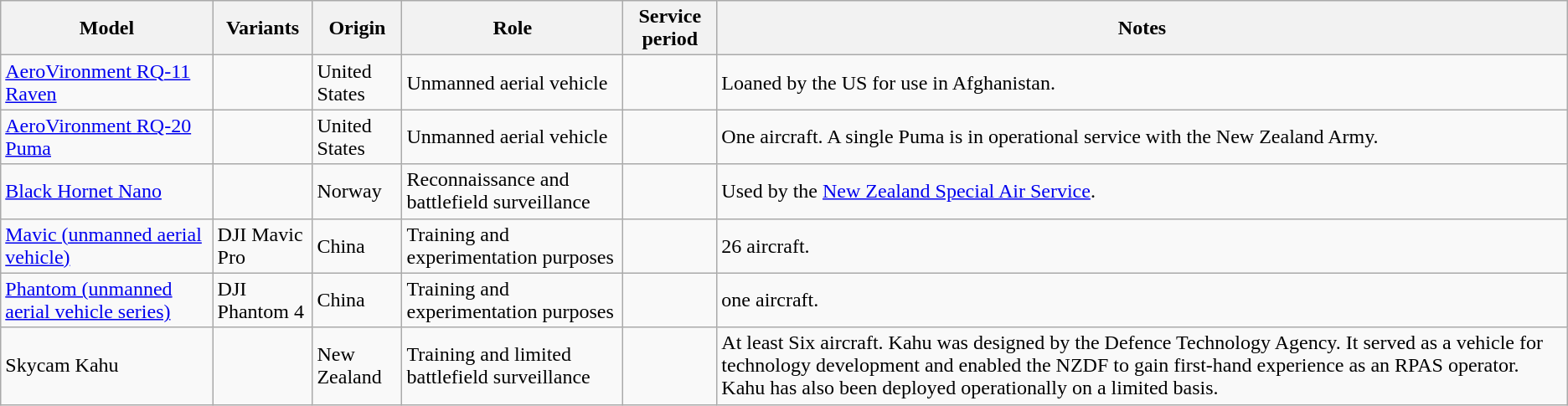<table class="wikitable sortable">
<tr>
<th>Model</th>
<th>Variants</th>
<th>Origin</th>
<th>Role</th>
<th>Service period</th>
<th>Notes</th>
</tr>
<tr>
<td><a href='#'>AeroVironment RQ-11 Raven</a></td>
<td></td>
<td>United States</td>
<td>Unmanned aerial vehicle</td>
<td></td>
<td>Loaned by the US for use in Afghanistan.</td>
</tr>
<tr>
<td><a href='#'>AeroVironment RQ-20 Puma</a></td>
<td></td>
<td>United States</td>
<td>Unmanned aerial vehicle</td>
<td></td>
<td>One aircraft. A single Puma is in operational service with the New Zealand Army.</td>
</tr>
<tr>
<td><a href='#'>Black Hornet Nano</a></td>
<td></td>
<td>Norway</td>
<td>Reconnaissance and battlefield surveillance</td>
<td></td>
<td>Used by the <a href='#'>New Zealand Special Air Service</a>.</td>
</tr>
<tr>
<td><a href='#'>Mavic (unmanned aerial vehicle)</a></td>
<td>DJI Mavic Pro</td>
<td>China</td>
<td>Training and experimentation purposes</td>
<td></td>
<td>26 aircraft.</td>
</tr>
<tr>
<td><a href='#'>Phantom (unmanned aerial vehicle series)</a></td>
<td>DJI Phantom 4</td>
<td>China</td>
<td>Training and experimentation purposes</td>
<td></td>
<td>one aircraft.</td>
</tr>
<tr>
<td>Skycam Kahu</td>
<td></td>
<td>New Zealand</td>
<td>Training and limited battlefield surveillance</td>
<td></td>
<td>At least Six aircraft. Kahu was designed by the Defence Technology Agency. It served as a vehicle for technology development and enabled the NZDF to gain first-hand experience as an RPAS operator. Kahu has also been deployed operationally on a limited basis.</td>
</tr>
</table>
